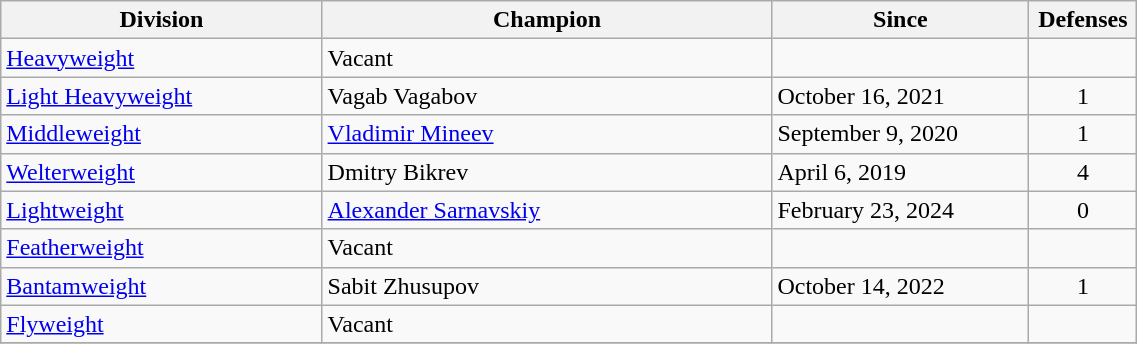<table class="wikitable" width="60%">
<tr>
<th width="25%">Division</th>
<th width="35%">Champion</th>
<th width="20%">Since</th>
<th width="5%">Defenses</th>
</tr>
<tr>
<td><a href='#'>Heavyweight</a></td>
<td>Vacant</td>
<td></td>
<td style="text-align:center;"></td>
</tr>
<tr>
<td><a href='#'>Light Heavyweight</a></td>
<td> Vagab Vagabov</td>
<td>October 16, 2021</td>
<td style="text-align:center;">1</td>
</tr>
<tr>
<td><a href='#'>Middleweight</a></td>
<td> <a href='#'>Vladimir Mineev</a></td>
<td>September 9, 2020</td>
<td style="text-align:center;">1</td>
</tr>
<tr>
<td><a href='#'>Welterweight</a></td>
<td> Dmitry Bikrev</td>
<td>April 6, 2019</td>
<td style="text-align:center;">4</td>
</tr>
<tr>
<td><a href='#'>Lightweight</a></td>
<td> <a href='#'>Alexander Sarnavskiy</a></td>
<td>February 23, 2024</td>
<td style="text-align:center;">0</td>
</tr>
<tr>
<td><a href='#'>Featherweight</a></td>
<td>Vacant</td>
<td></td>
<td style="text-align:center;"></td>
</tr>
<tr>
<td><a href='#'>Bantamweight</a></td>
<td> Sabit Zhusupov</td>
<td>October 14, 2022</td>
<td style="text-align:center;">1</td>
</tr>
<tr>
<td><a href='#'>Flyweight</a></td>
<td>Vacant</td>
<td></td>
<td style="text-align:center;"></td>
</tr>
<tr>
</tr>
</table>
